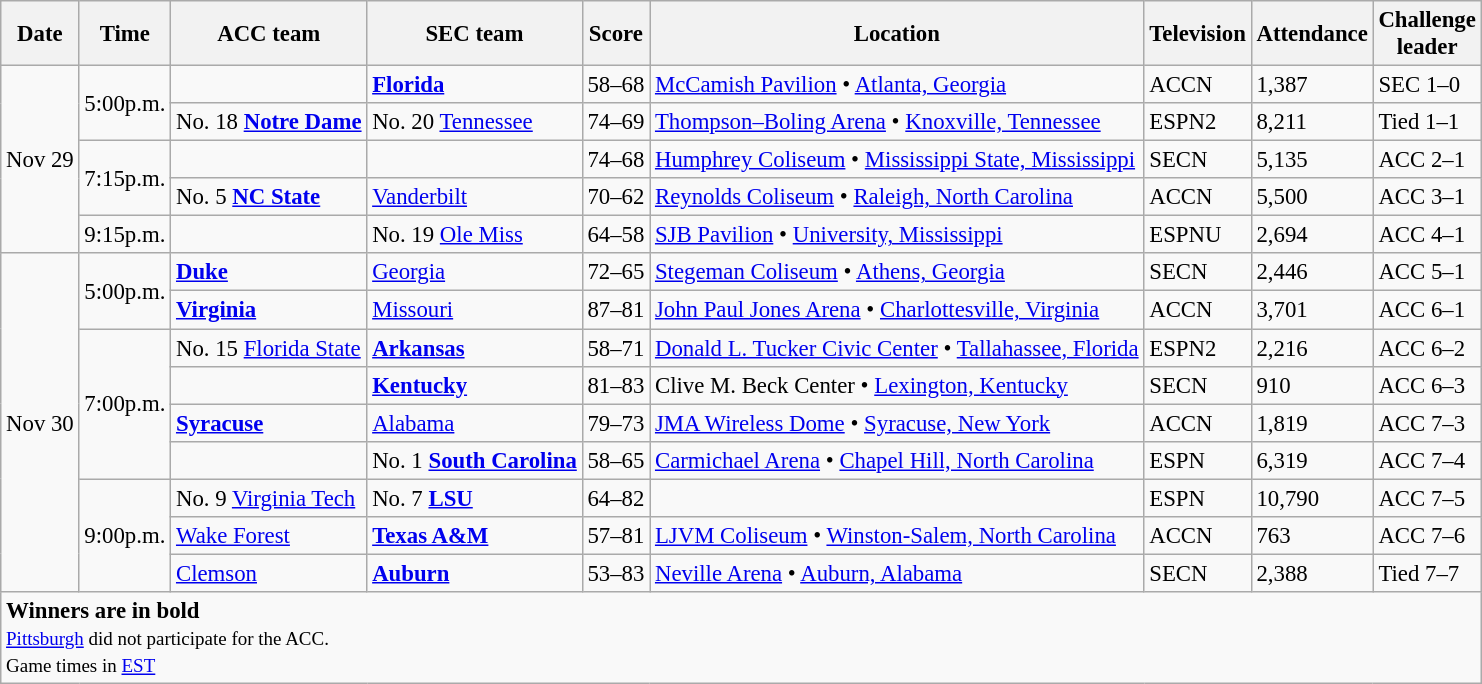<table class="wikitable" style="font-size: 95%">
<tr>
<th>Date</th>
<th>Time</th>
<th>ACC team</th>
<th>SEC team</th>
<th>Score</th>
<th>Location</th>
<th>Television</th>
<th>Attendance</th>
<th>Challenge<br>leader</th>
</tr>
<tr>
<td rowspan="5">Nov 29</td>
<td rowspan="2">5:00p.m.</td>
<td></td>
<td><a href='#'><strong>Florida </strong></a></td>
<td>58–68</td>
<td><a href='#'>McCamish Pavilion</a> • <a href='#'>Atlanta, Georgia</a></td>
<td>ACCN</td>
<td>1,387</td>
<td>SEC 1–0</td>
</tr>
<tr>
<td>No. 18 <a href='#'><strong>Notre Dame</strong></a></td>
<td>No. 20 <a href='#'>Tennessee</a></td>
<td>74–69</td>
<td><a href='#'>Thompson–Boling Arena</a> • <a href='#'>Knoxville, Tennessee</a></td>
<td>ESPN2</td>
<td>8,211</td>
<td>Tied 1–1</td>
</tr>
<tr>
<td rowspan="2">7:15p.m.</td>
<td></td>
<td></td>
<td>74–68</td>
<td><a href='#'>Humphrey Coliseum</a> • <a href='#'>Mississippi State, Mississippi</a></td>
<td>SECN</td>
<td>5,135</td>
<td>ACC 2–1</td>
</tr>
<tr>
<td>No. 5 <a href='#'><strong>NC State</strong></a></td>
<td><a href='#'>Vanderbilt</a></td>
<td>70–62</td>
<td><a href='#'>Reynolds Coliseum</a> • <a href='#'>Raleigh, North Carolina</a></td>
<td>ACCN</td>
<td>5,500</td>
<td>ACC 3–1</td>
</tr>
<tr>
<td>9:15p.m.</td>
<td></td>
<td>No. 19 <a href='#'>Ole Miss</a></td>
<td>64–58</td>
<td><a href='#'>SJB Pavilion</a> • <a href='#'>University, Mississippi</a></td>
<td>ESPNU</td>
<td>2,694</td>
<td>ACC 4–1</td>
</tr>
<tr>
<td rowspan="9">Nov 30</td>
<td rowspan="2">5:00p.m.</td>
<td><a href='#'><strong>Duke</strong></a></td>
<td><a href='#'>Georgia</a></td>
<td>72–65</td>
<td><a href='#'>Stegeman Coliseum</a> • <a href='#'>Athens, Georgia</a></td>
<td>SECN</td>
<td>2,446</td>
<td>ACC 5–1</td>
</tr>
<tr>
<td><a href='#'><strong>Virginia</strong></a></td>
<td><a href='#'>Missouri</a></td>
<td>87–81</td>
<td><a href='#'>John Paul Jones Arena</a> • <a href='#'>Charlottesville, Virginia</a></td>
<td>ACCN</td>
<td>3,701</td>
<td>ACC 6–1</td>
</tr>
<tr>
<td rowspan="4">7:00p.m.</td>
<td>No. 15 <a href='#'>Florida State</a></td>
<td><a href='#'><strong>Arkansas</strong></a></td>
<td>58–71</td>
<td><a href='#'>Donald L. Tucker Civic Center</a> • <a href='#'>Tallahassee, Florida</a></td>
<td>ESPN2</td>
<td>2,216</td>
<td>ACC 6–2</td>
</tr>
<tr>
<td></td>
<td><a href='#'><strong>Kentucky</strong></a></td>
<td>81–83</td>
<td>Clive M. Beck Center  • <a href='#'>Lexington, Kentucky</a></td>
<td>SECN</td>
<td>910</td>
<td>ACC 6–3</td>
</tr>
<tr>
<td><a href='#'><strong>Syracuse</strong></a></td>
<td><a href='#'>Alabama</a></td>
<td>79–73</td>
<td><a href='#'>JMA Wireless Dome</a> • <a href='#'>Syracuse, New York</a></td>
<td>ACCN</td>
<td>1,819</td>
<td>ACC 7–3</td>
</tr>
<tr>
<td></td>
<td>No. 1 <a href='#'><strong>South Carolina</strong></a></td>
<td>58–65</td>
<td><a href='#'>Carmichael Arena</a> • <a href='#'>Chapel Hill, North Carolina</a></td>
<td>ESPN</td>
<td>6,319</td>
<td>ACC 7–4</td>
</tr>
<tr>
<td rowspan="3">9:00p.m.</td>
<td>No. 9 <a href='#'>Virginia Tech</a></td>
<td>No. 7 <a href='#'><strong>LSU</strong></a></td>
<td>64–82</td>
<td></td>
<td>ESPN</td>
<td>10,790</td>
<td>ACC 7–5</td>
</tr>
<tr>
<td><a href='#'>Wake Forest</a></td>
<td><a href='#'><strong>Texas A&M</strong></a></td>
<td>57–81</td>
<td><a href='#'>LJVM Coliseum</a> • <a href='#'>Winston-Salem, North Carolina</a></td>
<td>ACCN</td>
<td>763</td>
<td>ACC 7–6</td>
</tr>
<tr>
<td><a href='#'>Clemson</a></td>
<td><a href='#'><strong>Auburn</strong></a></td>
<td>53–83</td>
<td><a href='#'>Neville Arena</a> • <a href='#'>Auburn, Alabama</a></td>
<td>SECN</td>
<td>2,388</td>
<td>Tied 7–7</td>
</tr>
<tr>
<td colspan=9><strong>Winners are in bold</strong><br><small><a href='#'>Pittsburgh</a> did not participate for the ACC.<br>Game times in <a href='#'>EST</a></small></td>
</tr>
</table>
